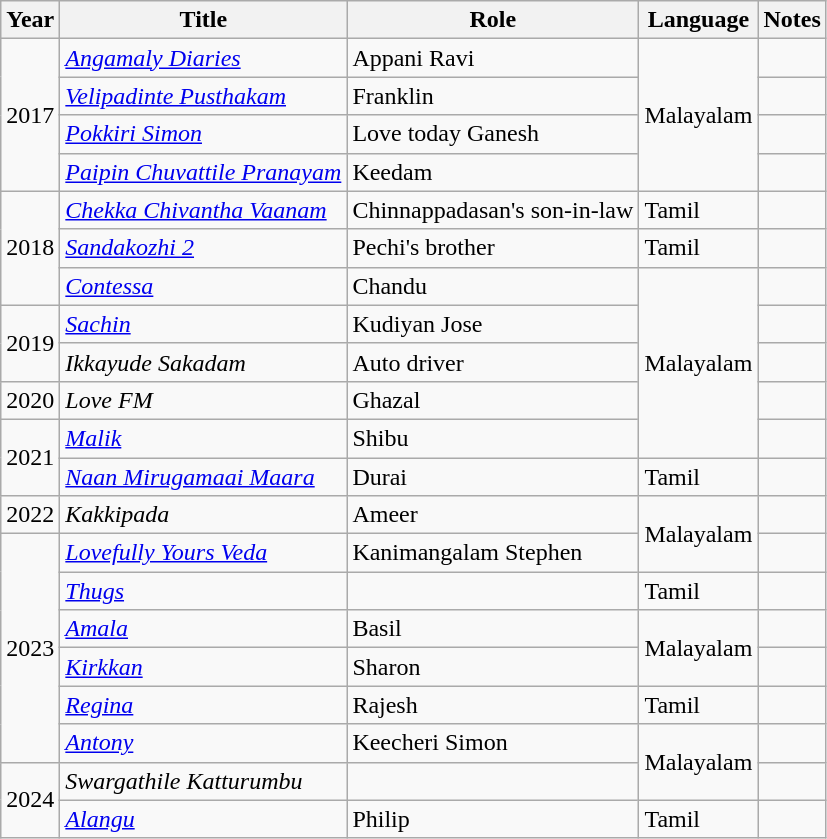<table class="wikitable sortable">
<tr>
<th>Year</th>
<th>Title</th>
<th>Role</th>
<th>Language</th>
<th class="unsortable">Notes</th>
</tr>
<tr>
<td rowspan=4>2017</td>
<td><em><a href='#'>Angamaly Diaries</a></em></td>
<td>Appani Ravi</td>
<td rowspan="4">Malayalam</td>
<td></td>
</tr>
<tr>
<td><em><a href='#'>Velipadinte Pusthakam</a></em></td>
<td>Franklin</td>
<td></td>
</tr>
<tr>
<td><em><a href='#'>Pokkiri Simon</a></em></td>
<td>Love today Ganesh</td>
<td></td>
</tr>
<tr>
<td><em><a href='#'>Paipin Chuvattile Pranayam</a></em></td>
<td>Keedam</td>
<td></td>
</tr>
<tr>
<td rowspan=3>2018</td>
<td><em><a href='#'>Chekka Chivantha Vaanam</a></em></td>
<td>Chinnappadasan's son-in-law</td>
<td>Tamil</td>
<td></td>
</tr>
<tr>
<td><em><a href='#'>Sandakozhi 2</a></em></td>
<td>Pechi's brother</td>
<td>Tamil</td>
<td></td>
</tr>
<tr>
<td><em><a href='#'>Contessa</a></em></td>
<td>Chandu</td>
<td rowspan="5">Malayalam</td>
<td></td>
</tr>
<tr>
<td rowspan=2>2019</td>
<td><em><a href='#'>Sachin</a></em></td>
<td>Kudiyan Jose</td>
<td></td>
</tr>
<tr>
<td><em>Ikkayude Sakadam</em></td>
<td>Auto driver</td>
<td></td>
</tr>
<tr>
<td>2020</td>
<td><em>Love FM</em></td>
<td>Ghazal</td>
<td></td>
</tr>
<tr>
<td rowspan=2>2021</td>
<td><em><a href='#'>Malik</a></em></td>
<td>Shibu</td>
<td></td>
</tr>
<tr>
<td><em><a href='#'>Naan Mirugamaai Maara</a></em></td>
<td>Durai</td>
<td>Tamil</td>
<td></td>
</tr>
<tr>
<td>2022</td>
<td><em>Kakkipada</em></td>
<td>Ameer</td>
<td rowspan="2">Malayalam</td>
<td></td>
</tr>
<tr>
<td rowspan=6>2023</td>
<td><em><a href='#'>Lovefully Yours Veda</a></em></td>
<td>Kanimangalam Stephen</td>
<td></td>
</tr>
<tr>
<td><em><a href='#'>Thugs</a></em></td>
<td></td>
<td>Tamil</td>
<td></td>
</tr>
<tr>
<td><em><a href='#'>Amala</a></em></td>
<td>Basil</td>
<td rowspan="2">Malayalam</td>
<td></td>
</tr>
<tr>
<td><em><a href='#'>Kirkkan</a></em></td>
<td>Sharon</td>
<td></td>
</tr>
<tr>
<td><em><a href='#'>Regina</a></em></td>
<td>Rajesh</td>
<td>Tamil</td>
<td></td>
</tr>
<tr>
<td><em><a href='#'>Antony</a></em></td>
<td>Keecheri Simon</td>
<td rowspan=2>Malayalam</td>
<td></td>
</tr>
<tr>
<td rowspan="2">2024</td>
<td><em>Swargathile Katturumbu</em></td>
<td></td>
<td></td>
</tr>
<tr>
<td><em><a href='#'>Alangu</a></em></td>
<td>Philip</td>
<td>Tamil</td>
<td></td>
</tr>
</table>
